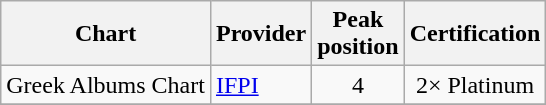<table class="wikitable">
<tr>
<th>Chart</th>
<th>Provider</th>
<th>Peak<br>position</th>
<th>Certification</th>
</tr>
<tr>
<td>Greek Albums Chart</td>
<td><a href='#'>IFPI</a></td>
<td style="text-align:center;">4</td>
<td style="text-align:center;">2× Platinum </td>
</tr>
<tr>
</tr>
</table>
